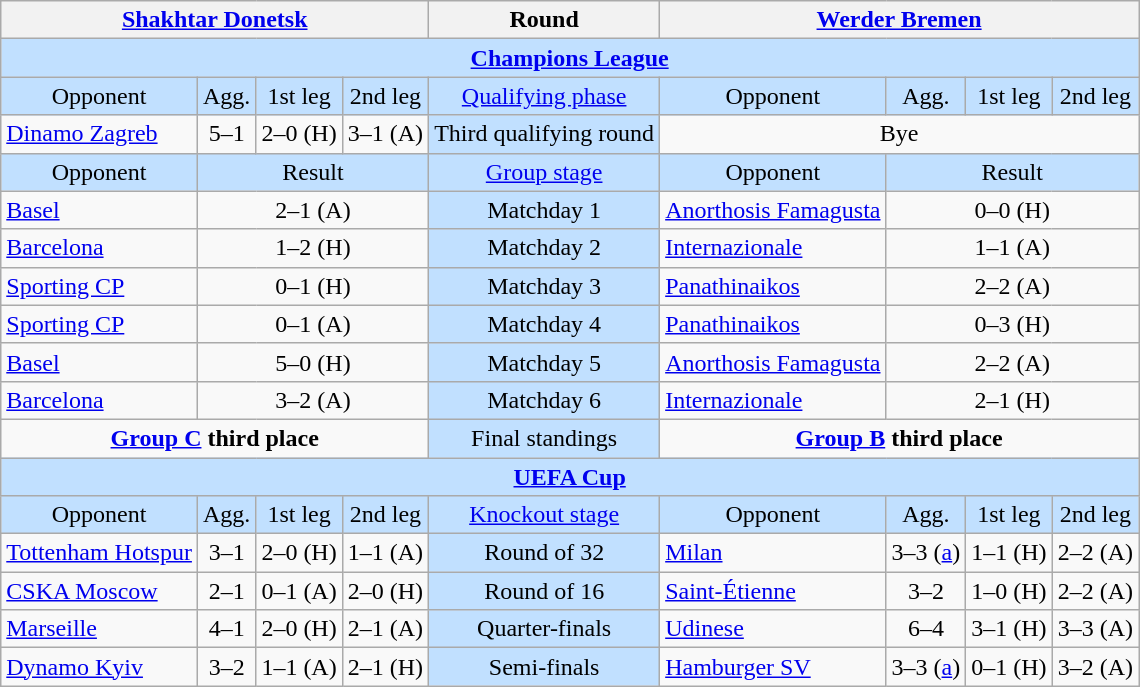<table class="wikitable" style="text-align:center">
<tr>
<th colspan="4"> <a href='#'>Shakhtar Donetsk</a></th>
<th>Round</th>
<th colspan="4"> <a href='#'>Werder Bremen</a></th>
</tr>
<tr style="background:#C1E0FF">
<td colspan="9"><strong><a href='#'>Champions League</a></strong></td>
</tr>
<tr>
<td style="background:#C1E0FF">Opponent</td>
<td style="background:#C1E0FF">Agg.</td>
<td style="background:#C1E0FF">1st leg</td>
<td style="background:#C1E0FF">2nd leg</td>
<td style="background:#C1E0FF"><a href='#'>Qualifying phase</a></td>
<td style="background:#C1E0FF">Opponent</td>
<td style="background:#C1E0FF">Agg.</td>
<td style="background:#C1E0FF">1st leg</td>
<td style="background:#C1E0FF">2nd leg</td>
</tr>
<tr>
<td style="text-align:left"> <a href='#'>Dinamo Zagreb</a></td>
<td>5–1</td>
<td>2–0 (H)</td>
<td>3–1 (A)</td>
<td style="background:#C1E0FF">Third qualifying round</td>
<td colspan="4">Bye</td>
</tr>
<tr style="background:#C1E0FF">
<td>Opponent</td>
<td colspan="3">Result</td>
<td><a href='#'>Group stage</a></td>
<td>Opponent</td>
<td colspan="3">Result</td>
</tr>
<tr>
<td style="text-align:left"> <a href='#'>Basel</a></td>
<td colspan="3">2–1 (A)</td>
<td style="background:#C1E0FF">Matchday 1</td>
<td style="text-align:left"> <a href='#'>Anorthosis Famagusta</a></td>
<td colspan="3">0–0 (H)</td>
</tr>
<tr>
<td style="text-align:left"> <a href='#'>Barcelona</a></td>
<td colspan="3">1–2 (H)</td>
<td style="background:#C1E0FF">Matchday 2</td>
<td style="text-align:left"> <a href='#'>Internazionale</a></td>
<td colspan="3">1–1 (A)</td>
</tr>
<tr>
<td style="text-align:left"> <a href='#'>Sporting CP</a></td>
<td colspan="3">0–1 (H)</td>
<td style="background:#C1E0FF">Matchday 3</td>
<td style="text-align:left"> <a href='#'>Panathinaikos</a></td>
<td colspan="3">2–2 (A)</td>
</tr>
<tr>
<td style="text-align:left"> <a href='#'>Sporting CP</a></td>
<td colspan="3">0–1 (A)</td>
<td style="background:#C1E0FF">Matchday 4</td>
<td style="text-align:left"> <a href='#'>Panathinaikos</a></td>
<td colspan="3">0–3 (H)</td>
</tr>
<tr>
<td style="text-align:left"> <a href='#'>Basel</a></td>
<td colspan="3">5–0 (H)</td>
<td style="background:#C1E0FF">Matchday 5</td>
<td style="text-align:left"> <a href='#'>Anorthosis Famagusta</a></td>
<td colspan="3">2–2 (A)</td>
</tr>
<tr>
<td style="text-align:left"> <a href='#'>Barcelona</a></td>
<td colspan="3">3–2 (A)</td>
<td style="background:#C1E0FF">Matchday 6</td>
<td style="text-align:left"> <a href='#'>Internazionale</a></td>
<td colspan="3">2–1 (H)</td>
</tr>
<tr>
<td colspan="4" style="vertical-align:top"><strong><a href='#'>Group C</a> third place</strong><br><div></div></td>
<td style="background:#C1E0FF">Final standings</td>
<td colspan="4" style="vertical-align:top"><strong><a href='#'>Group B</a> third place</strong><br><div></div></td>
</tr>
<tr style="background:#C1E0FF">
<td colspan="9"><strong><a href='#'>UEFA Cup</a></strong></td>
</tr>
<tr style="background:#C1E0FF">
<td>Opponent</td>
<td>Agg.</td>
<td>1st leg</td>
<td>2nd leg</td>
<td><a href='#'>Knockout stage</a></td>
<td>Opponent</td>
<td>Agg.</td>
<td>1st leg</td>
<td>2nd leg</td>
</tr>
<tr>
<td style="text-align:left"> <a href='#'>Tottenham Hotspur</a></td>
<td>3–1</td>
<td>2–0 (H)</td>
<td>1–1 (A)</td>
<td style="background:#C1E0FF">Round of 32</td>
<td style="text-align:left"> <a href='#'>Milan</a></td>
<td>3–3 (<a href='#'>a</a>)</td>
<td>1–1 (H)</td>
<td>2–2 (A)</td>
</tr>
<tr>
<td style="text-align:left"> <a href='#'>CSKA Moscow</a></td>
<td>2–1</td>
<td>0–1 (A)</td>
<td>2–0 (H)</td>
<td style="background:#C1E0FF">Round of 16</td>
<td style="text-align:left"> <a href='#'>Saint-Étienne</a></td>
<td>3–2</td>
<td>1–0 (H)</td>
<td>2–2 (A)</td>
</tr>
<tr>
<td style="text-align:left"> <a href='#'>Marseille</a></td>
<td>4–1</td>
<td>2–0 (H)</td>
<td>2–1 (A)</td>
<td style="background:#C1E0FF">Quarter-finals</td>
<td style="text-align:left"> <a href='#'>Udinese</a></td>
<td>6–4</td>
<td>3–1 (H)</td>
<td>3–3 (A)</td>
</tr>
<tr>
<td style="text-align:left"> <a href='#'>Dynamo Kyiv</a></td>
<td>3–2</td>
<td>1–1 (A)</td>
<td>2–1 (H)</td>
<td style="background:#C1E0FF">Semi-finals</td>
<td style="text-align:left"> <a href='#'>Hamburger SV</a></td>
<td>3–3 (<a href='#'>a</a>)</td>
<td>0–1 (H)</td>
<td>3–2 (A)</td>
</tr>
</table>
